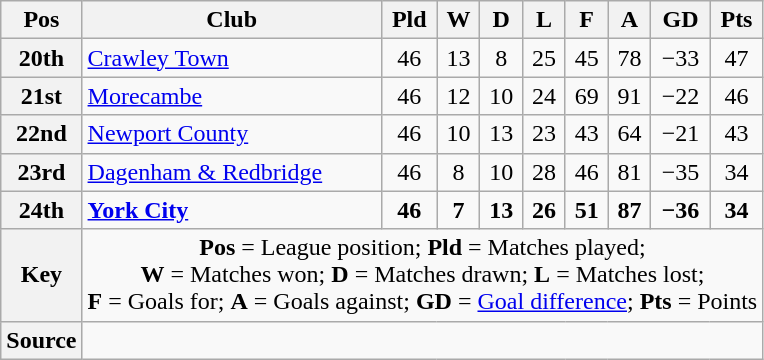<table class=wikitable style="text-align:center">
<tr>
<th scope=col>Pos</th>
<th scope=col>Club</th>
<th scope=col>Pld</th>
<th scope=col>W</th>
<th scope=col>D</th>
<th scope=col>L</th>
<th scope=col>F</th>
<th scope=col>A</th>
<th scope=col>GD</th>
<th scope=col>Pts</th>
</tr>
<tr>
<th scope=row>20th</th>
<td align=left><a href='#'>Crawley Town</a></td>
<td>46</td>
<td>13</td>
<td>8</td>
<td>25</td>
<td>45</td>
<td>78</td>
<td>−33</td>
<td>47</td>
</tr>
<tr>
<th scope=row>21st</th>
<td align=left><a href='#'>Morecambe</a></td>
<td>46</td>
<td>12</td>
<td>10</td>
<td>24</td>
<td>69</td>
<td>91</td>
<td>−22</td>
<td>46</td>
</tr>
<tr>
<th scope=row>22nd</th>
<td align=left><a href='#'>Newport County</a></td>
<td>46</td>
<td>10</td>
<td>13</td>
<td>23</td>
<td>43</td>
<td>64</td>
<td>−21</td>
<td>43</td>
</tr>
<tr>
<th scope=row>23rd</th>
<td align=left><a href='#'>Dagenham & Redbridge</a></td>
<td>46</td>
<td>8</td>
<td>10</td>
<td>28</td>
<td>46</td>
<td>81</td>
<td>−35</td>
<td>34</td>
</tr>
<tr style=font-weight:bold>
<th scope=row>24th</th>
<td align=left><a href='#'>York City</a></td>
<td>46</td>
<td>7</td>
<td>13</td>
<td>26</td>
<td>51</td>
<td>87</td>
<td>−36</td>
<td>34</td>
</tr>
<tr>
<th scope=row>Key</th>
<td colspan=9><strong>Pos</strong> = League position; <strong>Pld</strong> = Matches played;<br><strong>W</strong> = Matches won; <strong>D</strong> = Matches drawn; <strong>L</strong> = Matches lost;<br><strong>F</strong> = Goals for; <strong>A</strong> = Goals against; <strong>GD</strong> = <a href='#'>Goal difference</a>; <strong>Pts</strong> = Points</td>
</tr>
<tr>
<th scope=row>Source</th>
<td colspan=9></td>
</tr>
</table>
